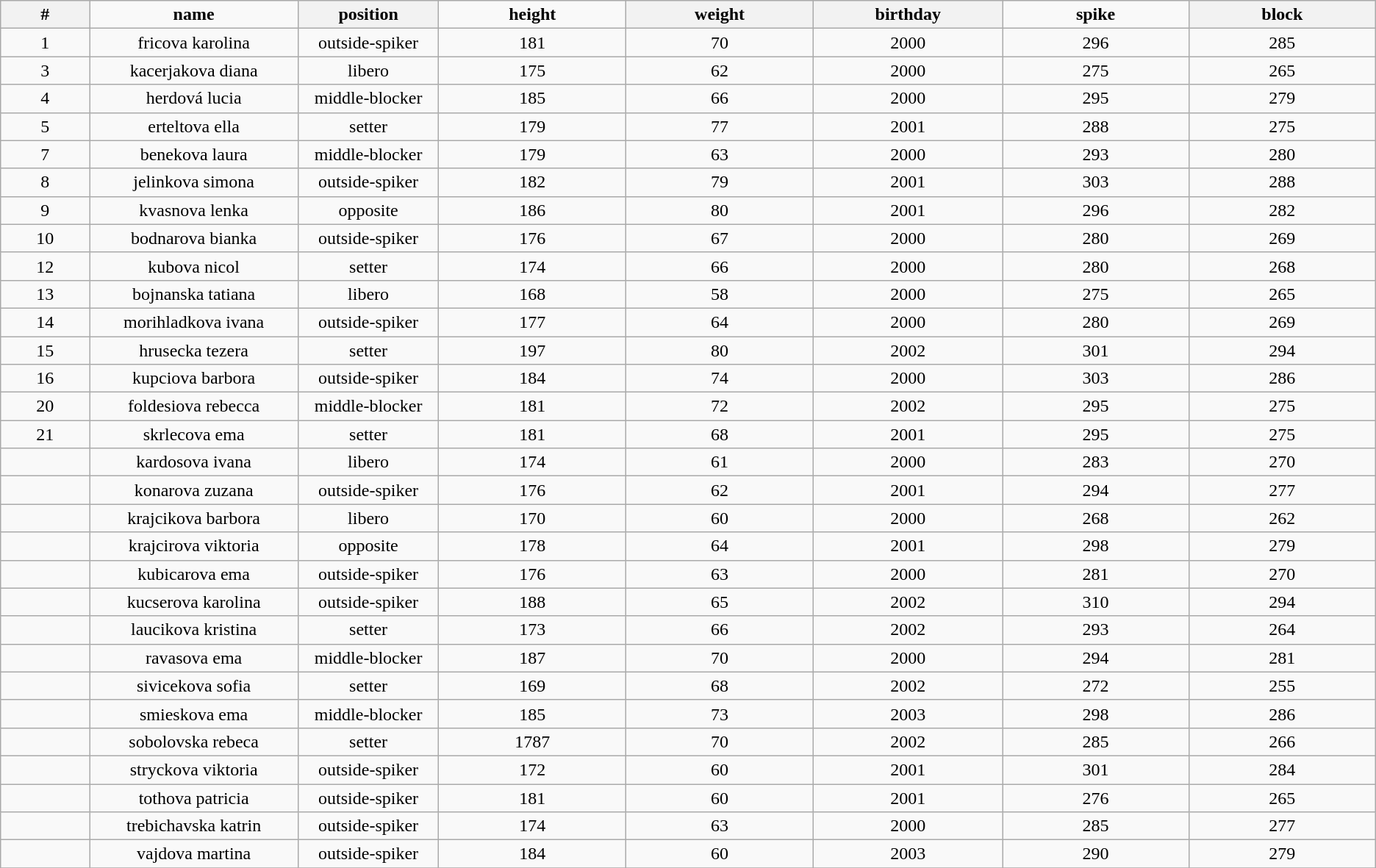<table class="wikitable sortable" style="text-align:center;">
<tr>
<th style="width:5em">#</th>
<td style="width:12em"><strong>name</strong></td>
<th style="width:8em"><strong>position</strong></th>
<td style="width:11em"><strong>height</strong></td>
<th style="width:11em"><strong>weight</strong></th>
<th style="width:11em"><strong>birthday</strong></th>
<td style="width:11em"><strong>spike</strong></td>
<th style="width:11em"><strong>block</strong></th>
</tr>
<tr>
<td>1</td>
<td>fricova karolina</td>
<td>outside-spiker</td>
<td>181</td>
<td>70</td>
<td>2000</td>
<td>296</td>
<td>285</td>
</tr>
<tr>
<td>3</td>
<td>kacerjakova diana</td>
<td>libero</td>
<td>175</td>
<td>62</td>
<td>2000</td>
<td>275</td>
<td>265</td>
</tr>
<tr>
<td>4</td>
<td>herdová lucia</td>
<td>middle-blocker</td>
<td>185</td>
<td>66</td>
<td>2000</td>
<td>295</td>
<td>279</td>
</tr>
<tr>
<td>5</td>
<td>erteltova ella</td>
<td>setter</td>
<td>179</td>
<td>77</td>
<td>2001</td>
<td>288</td>
<td>275</td>
</tr>
<tr>
<td>7</td>
<td>benekova laura</td>
<td>middle-blocker</td>
<td>179</td>
<td>63</td>
<td>2000</td>
<td>293</td>
<td>280</td>
</tr>
<tr>
<td>8</td>
<td>jelinkova simona</td>
<td>outside-spiker</td>
<td>182</td>
<td>79</td>
<td>2001</td>
<td>303</td>
<td>288</td>
</tr>
<tr>
<td>9</td>
<td>kvasnova lenka</td>
<td>opposite</td>
<td>186</td>
<td>80</td>
<td>2001</td>
<td>296</td>
<td>282</td>
</tr>
<tr>
<td>10</td>
<td>bodnarova bianka</td>
<td>outside-spiker</td>
<td>176</td>
<td>67</td>
<td>2000</td>
<td>280</td>
<td>269</td>
</tr>
<tr>
<td>12</td>
<td>kubova nicol</td>
<td>setter</td>
<td>174</td>
<td>66</td>
<td>2000</td>
<td>280</td>
<td>268</td>
</tr>
<tr>
<td>13</td>
<td>bojnanska tatiana</td>
<td>libero</td>
<td>168</td>
<td>58</td>
<td>2000</td>
<td>275</td>
<td>265</td>
</tr>
<tr>
<td>14</td>
<td>morihladkova ivana</td>
<td>outside-spiker</td>
<td>177</td>
<td>64</td>
<td>2000</td>
<td>280</td>
<td>269</td>
</tr>
<tr>
<td>15</td>
<td>hrusecka tezera</td>
<td>setter</td>
<td>197</td>
<td>80</td>
<td>2002</td>
<td>301</td>
<td>294</td>
</tr>
<tr>
<td>16</td>
<td>kupciova barbora</td>
<td>outside-spiker</td>
<td>184</td>
<td>74</td>
<td>2000</td>
<td>303</td>
<td>286</td>
</tr>
<tr>
<td>20</td>
<td>foldesiova rebecca</td>
<td>middle-blocker</td>
<td>181</td>
<td>72</td>
<td>2002</td>
<td>295</td>
<td>275</td>
</tr>
<tr>
<td>21</td>
<td>skrlecova ema</td>
<td>setter</td>
<td>181</td>
<td>68</td>
<td>2001</td>
<td>295</td>
<td>275</td>
</tr>
<tr>
<td></td>
<td>kardosova ivana</td>
<td>libero</td>
<td>174</td>
<td>61</td>
<td>2000</td>
<td>283</td>
<td>270</td>
</tr>
<tr>
<td></td>
<td>konarova zuzana</td>
<td>outside-spiker</td>
<td>176</td>
<td>62</td>
<td>2001</td>
<td>294</td>
<td>277</td>
</tr>
<tr>
<td></td>
<td>krajcikova barbora</td>
<td>libero</td>
<td>170</td>
<td>60</td>
<td>2000</td>
<td>268</td>
<td>262</td>
</tr>
<tr>
<td></td>
<td>krajcirova viktoria</td>
<td>opposite</td>
<td>178</td>
<td>64</td>
<td>2001</td>
<td>298</td>
<td>279</td>
</tr>
<tr>
<td></td>
<td>kubicarova ema</td>
<td>outside-spiker</td>
<td>176</td>
<td>63</td>
<td>2000</td>
<td>281</td>
<td>270</td>
</tr>
<tr>
<td></td>
<td>kucserova karolina</td>
<td>outside-spiker</td>
<td>188</td>
<td>65</td>
<td>2002</td>
<td>310</td>
<td>294</td>
</tr>
<tr>
<td></td>
<td>laucikova kristina</td>
<td>setter</td>
<td>173</td>
<td>66</td>
<td>2002</td>
<td>293</td>
<td>264</td>
</tr>
<tr>
<td></td>
<td>ravasova ema</td>
<td>middle-blocker</td>
<td>187</td>
<td>70</td>
<td>2000</td>
<td>294</td>
<td>281</td>
</tr>
<tr>
<td></td>
<td>sivicekova sofia</td>
<td>setter</td>
<td>169</td>
<td>68</td>
<td>2002</td>
<td>272</td>
<td>255</td>
</tr>
<tr>
<td></td>
<td>smieskova ema</td>
<td>middle-blocker</td>
<td>185</td>
<td>73</td>
<td>2003</td>
<td>298</td>
<td>286</td>
</tr>
<tr>
<td></td>
<td>sobolovska rebeca</td>
<td>setter</td>
<td>1787</td>
<td>70</td>
<td>2002</td>
<td>285</td>
<td>266</td>
</tr>
<tr>
<td></td>
<td>stryckova viktoria</td>
<td>outside-spiker</td>
<td>172</td>
<td>60</td>
<td>2001</td>
<td>301</td>
<td>284</td>
</tr>
<tr>
<td></td>
<td>tothova patricia</td>
<td>outside-spiker</td>
<td>181</td>
<td>60</td>
<td>2001</td>
<td>276</td>
<td>265</td>
</tr>
<tr>
<td></td>
<td>trebichavska katrin</td>
<td>outside-spiker</td>
<td>174</td>
<td>63</td>
<td>2000</td>
<td>285</td>
<td>277</td>
</tr>
<tr>
<td></td>
<td>vajdova martina</td>
<td>outside-spiker</td>
<td>184</td>
<td>60</td>
<td>2003</td>
<td>290</td>
<td>279</td>
</tr>
<tr>
</tr>
</table>
